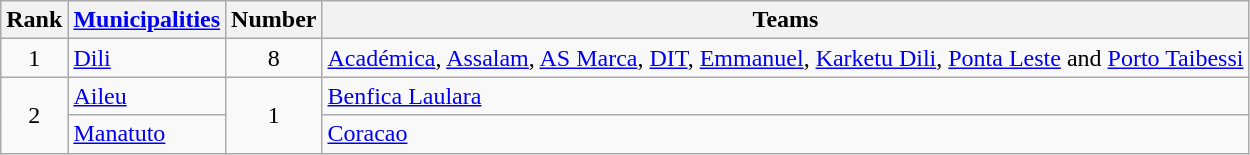<table class="wikitable">
<tr>
<th>Rank</th>
<th><a href='#'>Municipalities</a></th>
<th>Number</th>
<th>Teams</th>
</tr>
<tr>
<td align="center">1</td>
<td> <a href='#'>Dili</a></td>
<td align="center">8</td>
<td><a href='#'>Académica</a>, <a href='#'>Assalam</a>, <a href='#'>AS Marca</a>, <a href='#'>DIT</a>, <a href='#'>Emmanuel</a>, <a href='#'>Karketu Dili</a>, <a href='#'>Ponta Leste</a> and <a href='#'>Porto Taibessi</a></td>
</tr>
<tr>
<td rowspan="2" align="center">2</td>
<td> <a href='#'>Aileu</a></td>
<td rowspan="2" align="center">1</td>
<td><a href='#'>Benfica Laulara</a></td>
</tr>
<tr>
<td> <a href='#'>Manatuto</a></td>
<td><a href='#'>Coracao</a></td>
</tr>
</table>
